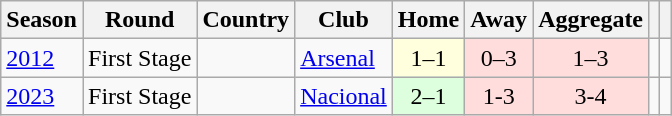<table class="wikitable">
<tr>
<th>Season</th>
<th>Round</th>
<th>Country</th>
<th>Club</th>
<th>Home</th>
<th>Away</th>
<th><strong>Aggregate</strong></th>
<th></th>
<th></th>
</tr>
<tr>
<td><a href='#'>2012</a></td>
<td>First Stage</td>
<td></td>
<td><a href='#'>Arsenal</a></td>
<td style="text-align:center;background:#ffd">1–1</td>
<td style="text-align:center;background:#fdd">0–3</td>
<td style="text-align:center;background:#fdd">1–3</td>
<td></td>
<td></td>
</tr>
<tr>
<td><a href='#'>2023</a></td>
<td>First Stage</td>
<td></td>
<td><a href='#'>Nacional</a></td>
<td style="text-align:center;background:#dfd">2–1</td>
<td style="text-align:center;background:#fdd">1-3</td>
<td style="text-align:center;background:#fdd">3-4</td>
<td></td>
<td></td>
</tr>
</table>
